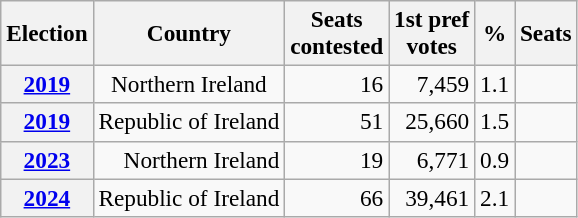<table class="wikitable" style="font-size:97%; text-align:right;">
<tr>
<th>Election</th>
<th>Country</th>
<th>Seats<br>contested</th>
<th>1st pref<br>votes</th>
<th>%</th>
<th>Seats</th>
</tr>
<tr>
<th align=center><a href='#'>2019</a></th>
<td align=center>Northern Ireland</td>
<td>16</td>
<td>7,459</td>
<td>1.1</td>
<td></td>
</tr>
<tr>
<th align=center><a href='#'>2019</a></th>
<td align=center>Republic of Ireland</td>
<td>51</td>
<td>25,660</td>
<td>1.5</td>
<td></td>
</tr>
<tr>
<th><a href='#'>2023</a></th>
<td>Northern Ireland</td>
<td>19</td>
<td>6,771</td>
<td>0.9</td>
<td></td>
</tr>
<tr>
<th align=center><a href='#'>2024</a></th>
<td align=center>Republic of Ireland</td>
<td>66</td>
<td>39,461</td>
<td>2.1</td>
<td></td>
</tr>
</table>
